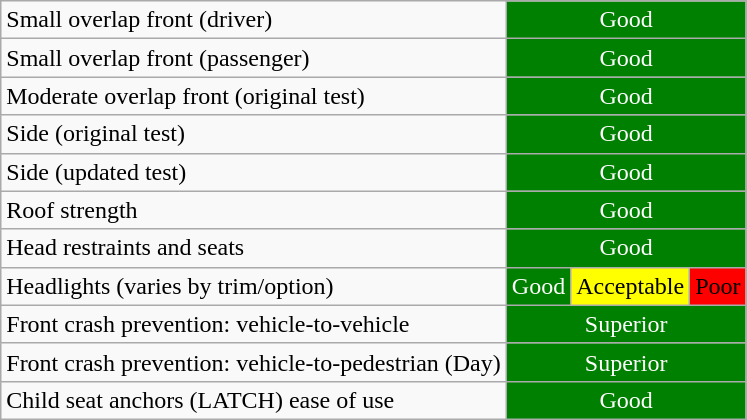<table class="wikitable">
<tr>
<td>Small overlap front (driver)</td>
<td colspan="3" style="text-align:center;color:white;background:green">Good</td>
</tr>
<tr>
<td>Small overlap front (passenger)</td>
<td colspan="3" style="text-align:center;color:white;background:green">Good</td>
</tr>
<tr>
<td>Moderate overlap front (original test)</td>
<td colspan="3" style="text-align:center;color:white;background:green">Good</td>
</tr>
<tr>
<td>Side (original test)</td>
<td colspan="3" style="text-align:center;color:white;background:green">Good</td>
</tr>
<tr>
<td>Side (updated test)</td>
<td colspan="3" style="text-align:center;color:white;background:green">Good</td>
</tr>
<tr>
<td>Roof strength</td>
<td colspan="3" style="text-align:center;color:white;background:green">Good</td>
</tr>
<tr>
<td>Head restraints and seats</td>
<td colspan="3" style="text-align:center;color:white;background:green">Good</td>
</tr>
<tr>
<td>Headlights (varies by trim/option)</td>
<td colspan="1" style="text-align:center;color:white;background:green">Good</td>
<td colspan="1" style="text-align:center;color:black;background:yellow">Acceptable</td>
<td colspan="1" style="text-align:center;color:black;background:red">Poor</td>
</tr>
<tr>
<td>Front crash prevention: vehicle-to-vehicle</td>
<td colspan="3" style="text-align:center;color:white;background:green">Superior</td>
</tr>
<tr>
<td>Front crash prevention: vehicle-to-pedestrian (Day)</td>
<td colspan="3" style="text-align:center;color:white;background:green">Superior</td>
</tr>
<tr>
<td>Child seat anchors (LATCH) ease of use</td>
<td colspan="3" style="text-align:center;color:white;background:green">Good</td>
</tr>
</table>
